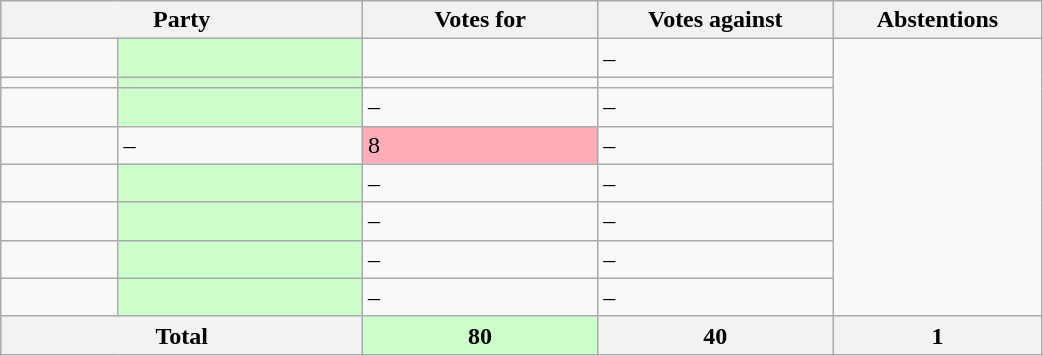<table class="wikitable" style="width:55%">
<tr>
<th style="width:20%;" colspan="2">Party</th>
<th style="width:13%;">Votes for</th>
<th style="width:13%;">Votes against</th>
<th style="width:10%;">Abstentions</th>
</tr>
<tr>
<td></td>
<td style="background-color:#CCFFCC;"></td>
<td></td>
<td>–</td>
</tr>
<tr>
<td></td>
<td style="background-color:#CCFFCC;"></td>
<td></td>
<td></td>
</tr>
<tr>
<td></td>
<td style="background-color:#CCFFCC;"></td>
<td>–</td>
<td>–</td>
</tr>
<tr>
<td></td>
<td>–</td>
<td style="background-color:#FFAEB9;">8 </td>
<td>–</td>
</tr>
<tr>
<td></td>
<td style="background-color:#CCFFCC;"></td>
<td>–</td>
<td>–</td>
</tr>
<tr>
<td></td>
<td style="background-color:#CCFFCC;"></td>
<td>–</td>
<td>–</td>
</tr>
<tr>
<td></td>
<td style="background-color:#CCFFCC;"></td>
<td>–</td>
<td>–</td>
</tr>
<tr>
<td></td>
<td style="background-color:#CCFFCC;"></td>
<td>–</td>
<td>–</td>
</tr>
<tr>
<th colspan=2>Total</th>
<th style="background-color:#CCFFCC;">80</th>
<th>40</th>
<th>1</th>
</tr>
</table>
